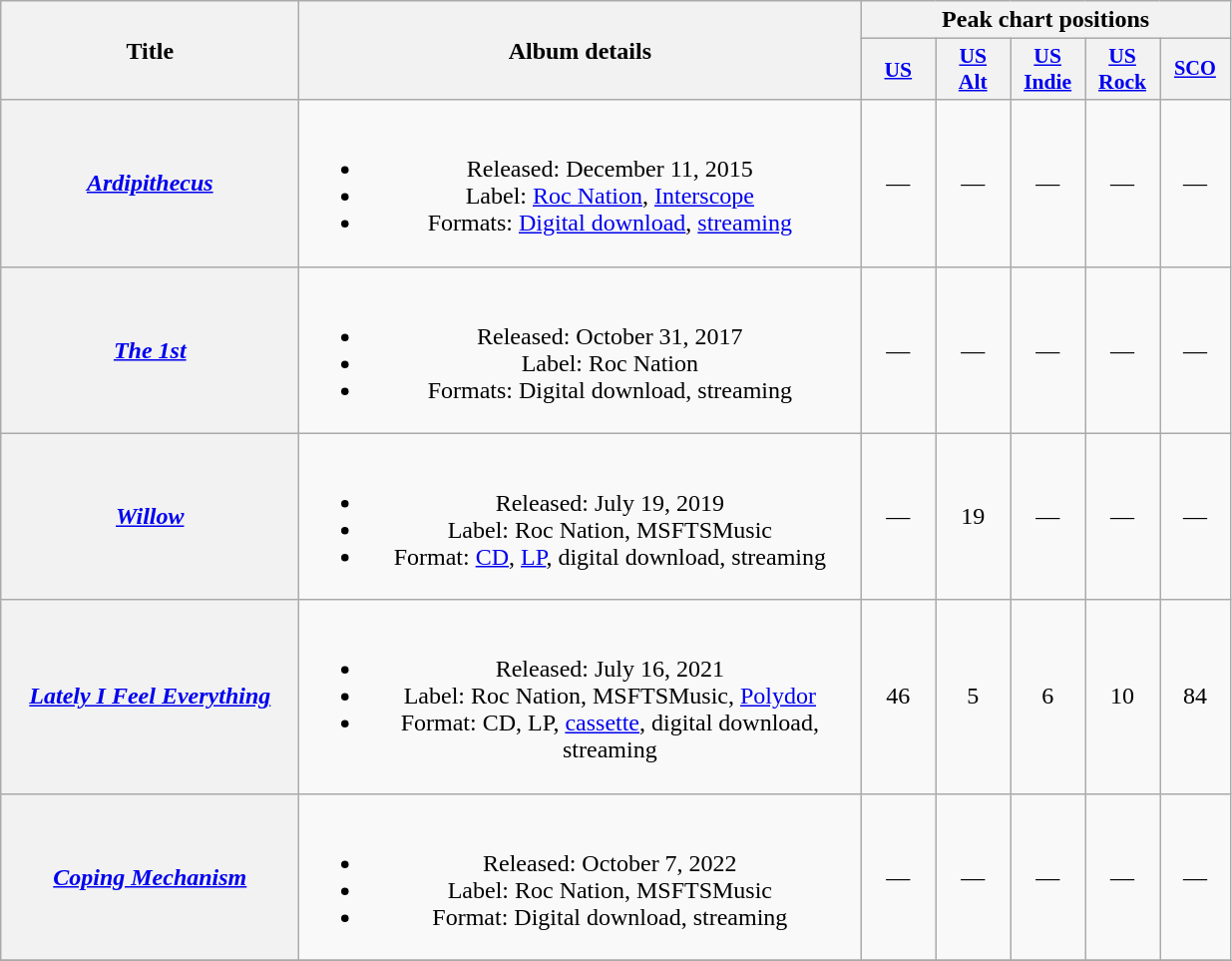<table class="wikitable plainrowheaders" style="text-align:center;">
<tr>
<th scope="col" rowspan="2" style="width:12em;">Title</th>
<th scope="col" rowspan="2" style="width:23em;">Album details</th>
<th scope="col" colspan="5">Peak chart positions</th>
</tr>
<tr>
<th scope="col" style="width:3em;font-size:90%;"><a href='#'>US</a><br></th>
<th scope="col" style="width:3em;font-size:90%;"><a href='#'>US<br>Alt</a><br></th>
<th scope="col" style="width:3em;font-size:90%;"><a href='#'>US<br>Indie</a><br></th>
<th scope="col" style="width:3em;font-size:90%;"><a href='#'>US<br>Rock</a><br></th>
<th scope="col" style="width:3em;font-size:85%;"><a href='#'>SCO</a><br></th>
</tr>
<tr>
<th scope="row"><em><a href='#'>Ardipithecus</a></em></th>
<td><br><ul><li>Released: December 11, 2015</li><li>Label: <a href='#'>Roc Nation</a>, <a href='#'>Interscope</a></li><li>Formats: <a href='#'>Digital download</a>, <a href='#'>streaming</a></li></ul></td>
<td>—</td>
<td>—</td>
<td>—</td>
<td>—</td>
<td>—</td>
</tr>
<tr>
<th scope="row"><em><a href='#'>The 1st</a></em></th>
<td><br><ul><li>Released: October 31, 2017</li><li>Label: Roc Nation</li><li>Formats: Digital download, streaming</li></ul></td>
<td>—</td>
<td>—</td>
<td>—</td>
<td>—</td>
<td>—</td>
</tr>
<tr>
<th scope="row"><em><a href='#'>Willow</a></em></th>
<td><br><ul><li>Released: July 19, 2019</li><li>Label: Roc Nation, MSFTSMusic</li><li>Format: <a href='#'>CD</a>, <a href='#'>LP</a>, digital download, streaming</li></ul></td>
<td>—</td>
<td>19</td>
<td>—</td>
<td>—</td>
<td>—</td>
</tr>
<tr>
<th scope="row"><em><a href='#'>Lately I Feel Everything</a></em></th>
<td><br><ul><li>Released: July 16, 2021</li><li>Label: Roc Nation, MSFTSMusic, <a href='#'>Polydor</a></li><li>Format: CD, LP, <a href='#'>cassette</a>, digital download, streaming</li></ul></td>
<td>46</td>
<td>5</td>
<td>6</td>
<td>10</td>
<td>84</td>
</tr>
<tr>
<th scope="row"><em><a href='#'>Coping Mechanism</a></em></th>
<td><br><ul><li>Released: October 7, 2022</li><li>Label: Roc Nation, MSFTSMusic</li><li>Format: Digital download, streaming</li></ul></td>
<td>—</td>
<td>—</td>
<td>—</td>
<td>—</td>
<td>—</td>
</tr>
<tr>
</tr>
</table>
